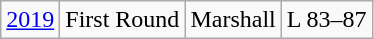<table class="wikitable">
<tr align="center">
<td><a href='#'>2019</a></td>
<td>First Round</td>
<td>Marshall</td>
<td>L 83–87</td>
</tr>
</table>
